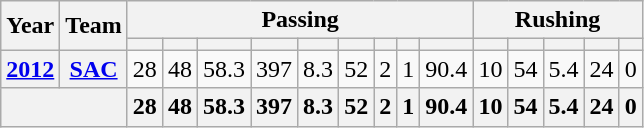<table class="wikitable" style="text-align:center;">
<tr>
<th rowspan="2">Year</th>
<th rowspan="2">Team</th>
<th colspan="9">Passing</th>
<th colspan="5">Rushing</th>
</tr>
<tr>
<th></th>
<th></th>
<th></th>
<th></th>
<th></th>
<th></th>
<th></th>
<th></th>
<th></th>
<th></th>
<th></th>
<th></th>
<th></th>
<th></th>
</tr>
<tr>
<th><a href='#'>2012</a></th>
<th><a href='#'>SAC</a></th>
<td>28</td>
<td>48</td>
<td>58.3</td>
<td>397</td>
<td>8.3</td>
<td>52</td>
<td>2</td>
<td>1</td>
<td>90.4</td>
<td>10</td>
<td>54</td>
<td>5.4</td>
<td>24</td>
<td>0</td>
</tr>
<tr>
<th colspan="2"></th>
<th>28</th>
<th>48</th>
<th>58.3</th>
<th>397</th>
<th>8.3</th>
<th>52</th>
<th>2</th>
<th>1</th>
<th>90.4</th>
<th>10</th>
<th>54</th>
<th>5.4</th>
<th>24</th>
<th>0</th>
</tr>
</table>
